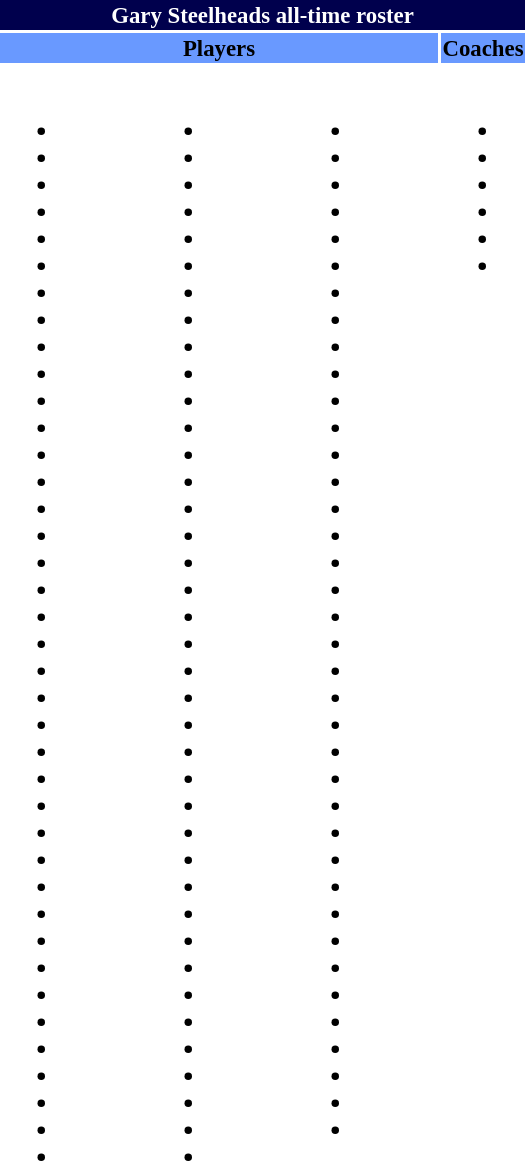<table class="toccolours" style="font-size: 95%;">
<tr>
<th colspan="10" style="background-color: #00004d; color: #FFFFFF; text-align: center;"><strong>Gary Steelheads all-time roster</strong></th>
</tr>
<tr>
<td colspan="6" style="background-color: #6999FF; color: #000000; text-align: center;"><strong>Players</strong></td>
<td colspan="2" style="background-color: #6999FF; color: #000000; text-align: center;"><strong>Coaches</strong></td>
</tr>
<tr>
<td style="vertical-align:top;"><br><ul><li></li><li></li><li></li><li></li><li></li><li></li><li></li><li></li><li></li><li></li><li></li><li></li><li></li><li></li><li></li><li></li><li></li><li></li><li></li><li></li><li></li><li></li><li></li><li></li><li></li><li></li><li></li><li></li><li></li><li></li><li></li><li></li><li></li><li></li><li></li><li></li><li></li><li></li><li></li></ul></td>
<td width="50"> </td>
<td style="vertical-align:top;"><br><ul><li></li><li></li><li></li><li></li><li></li><li></li><li></li><li></li><li></li><li></li><li></li><li></li><li></li><li></li><li></li><li></li><li></li><li></li><li></li><li></li><li></li><li></li><li></li><li></li><li></li><li></li><li></li><li></li><li></li><li></li><li></li><li></li><li></li><li></li><li></li><li></li><li></li><li></li><li></li></ul></td>
<td width="50"> </td>
<td style="vertical-align:top;"><br><ul><li></li><li></li><li></li><li></li><li></li><li></li><li></li><li></li><li></li><li></li><li></li><li></li><li></li><li></li><li></li><li></li><li></li><li></li><li></li><li></li><li></li><li></li><li></li><li></li><li></li><li></li><li></li><li></li><li></li><li></li><li></li><li></li><li></li><li></li><li></li><li></li><li></li><li></li></ul></td>
<td width="50"> </td>
<td style="vertical-align:top;"><br><ul><li></li><li></li><li></li><li></li><li></li><li></li></ul></td>
</tr>
</table>
